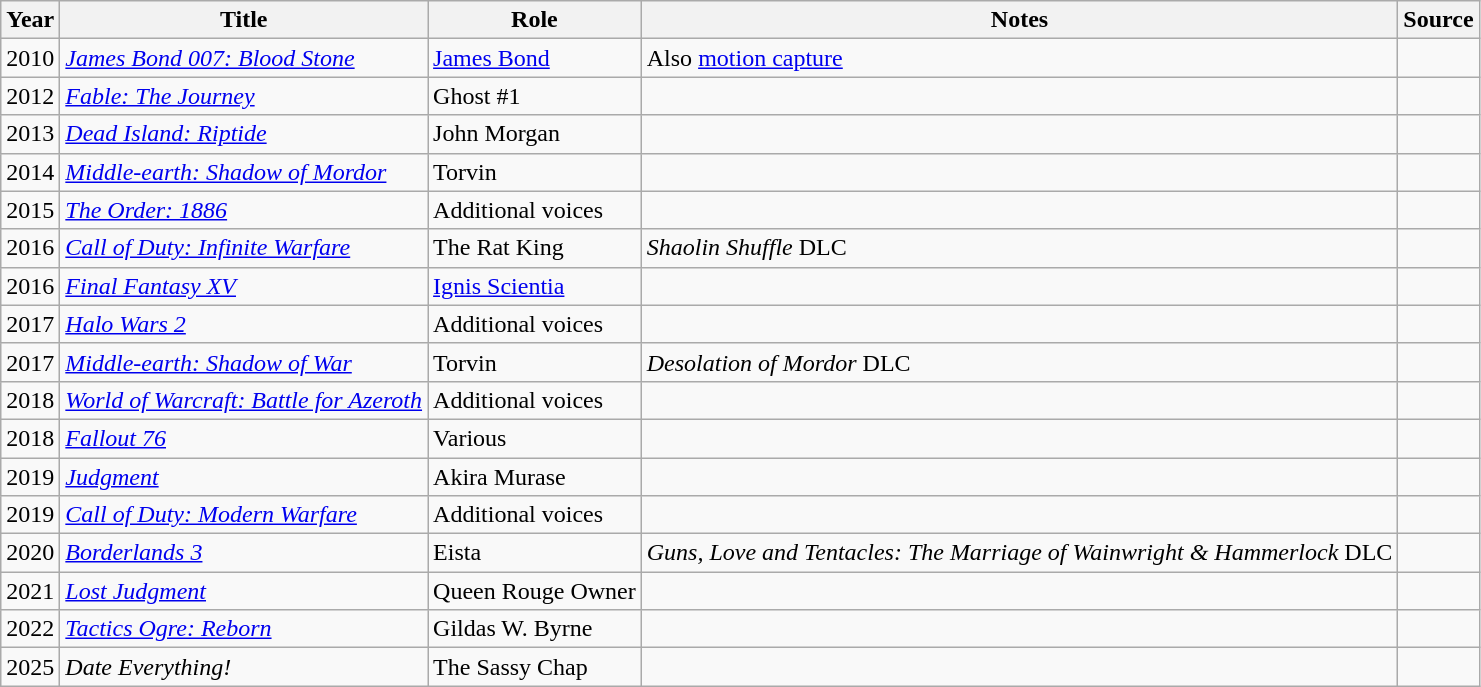<table class="wikitable sortable">
<tr>
<th>Year</th>
<th>Title</th>
<th>Role</th>
<th class="unsortable">Notes</th>
<th class="unsortable">Source</th>
</tr>
<tr>
<td>2010</td>
<td><em><a href='#'>James Bond 007: Blood Stone</a></em></td>
<td><a href='#'>James Bond</a></td>
<td>Also <a href='#'>motion capture</a></td>
<td></td>
</tr>
<tr>
<td>2012</td>
<td><em><a href='#'>Fable: The Journey</a></em></td>
<td>Ghost #1</td>
<td></td>
<td></td>
</tr>
<tr>
<td>2013</td>
<td><em><a href='#'>Dead Island: Riptide</a></em></td>
<td>John Morgan</td>
<td></td>
<td></td>
</tr>
<tr>
<td>2014</td>
<td><em><a href='#'>Middle-earth: Shadow of Mordor</a></em></td>
<td>Torvin</td>
<td></td>
<td></td>
</tr>
<tr>
<td>2015</td>
<td><em><a href='#'>The Order: 1886</a></em></td>
<td>Additional voices</td>
<td></td>
<td></td>
</tr>
<tr>
<td>2016</td>
<td><em><a href='#'>Call of Duty: Infinite Warfare</a></em></td>
<td>The Rat King</td>
<td><em>Shaolin Shuffle</em> DLC</td>
<td></td>
</tr>
<tr>
<td>2016</td>
<td><em><a href='#'>Final Fantasy XV</a></em></td>
<td><a href='#'>Ignis Scientia</a></td>
<td></td>
<td></td>
</tr>
<tr>
<td>2017</td>
<td><em><a href='#'>Halo Wars 2</a></em></td>
<td>Additional voices</td>
<td></td>
<td></td>
</tr>
<tr>
<td>2017</td>
<td><em><a href='#'>Middle-earth: Shadow of War</a></em></td>
<td>Torvin</td>
<td><em>Desolation of Mordor</em> DLC</td>
<td></td>
</tr>
<tr>
<td>2018</td>
<td><em><a href='#'>World of Warcraft: Battle for Azeroth</a></em></td>
<td>Additional voices</td>
<td></td>
<td></td>
</tr>
<tr>
<td>2018</td>
<td><em><a href='#'>Fallout 76</a></em></td>
<td>Various</td>
<td></td>
<td></td>
</tr>
<tr>
<td>2019</td>
<td><em><a href='#'>Judgment</a></em></td>
<td>Akira Murase</td>
<td></td>
<td></td>
</tr>
<tr>
<td>2019</td>
<td><em><a href='#'>Call of Duty: Modern Warfare</a></em></td>
<td>Additional voices</td>
<td></td>
<td></td>
</tr>
<tr>
<td>2020</td>
<td><em><a href='#'>Borderlands 3</a></em></td>
<td>Eista</td>
<td><em>Guns, Love and Tentacles: The Marriage of Wainwright & Hammerlock</em> DLC</td>
<td></td>
</tr>
<tr>
<td>2021</td>
<td><em><a href='#'>Lost Judgment</a></em></td>
<td>Queen Rouge Owner</td>
<td></td>
<td></td>
</tr>
<tr>
<td>2022</td>
<td><em><a href='#'>Tactics Ogre: Reborn</a></em></td>
<td>Gildas W. Byrne</td>
<td></td>
<td></td>
</tr>
<tr>
<td>2025</td>
<td><em>Date Everything!</em></td>
<td>The Sassy Chap</td>
<td></td>
<td></td>
</tr>
</table>
